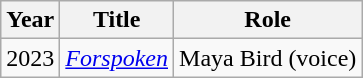<table class="wikitable sortable">
<tr>
<th>Year</th>
<th>Title</th>
<th>Role</th>
</tr>
<tr>
<td>2023</td>
<td><em><a href='#'>Forspoken</a></em></td>
<td>Maya Bird (voice)</td>
</tr>
</table>
